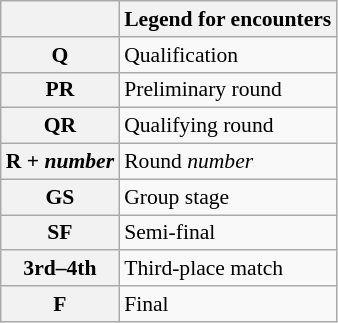<table class="wikitable collapsible" style="font-size: 90%">
<tr>
<th></th>
<th>Legend for encounters</th>
</tr>
<tr>
<th>Q</th>
<td>Qualification</td>
</tr>
<tr>
<th>PR</th>
<td>Preliminary round</td>
</tr>
<tr>
<th>QR</th>
<td>Qualifying round</td>
</tr>
<tr>
<th>R + <em>number</em></th>
<td>Round <em>number</em></td>
</tr>
<tr>
<th>GS</th>
<td>Group stage</td>
</tr>
<tr>
<th>SF</th>
<td>Semi-final</td>
</tr>
<tr>
<th>3rd–4th</th>
<td>Third-place match</td>
</tr>
<tr>
<th>F</th>
<td>Final</td>
</tr>
</table>
